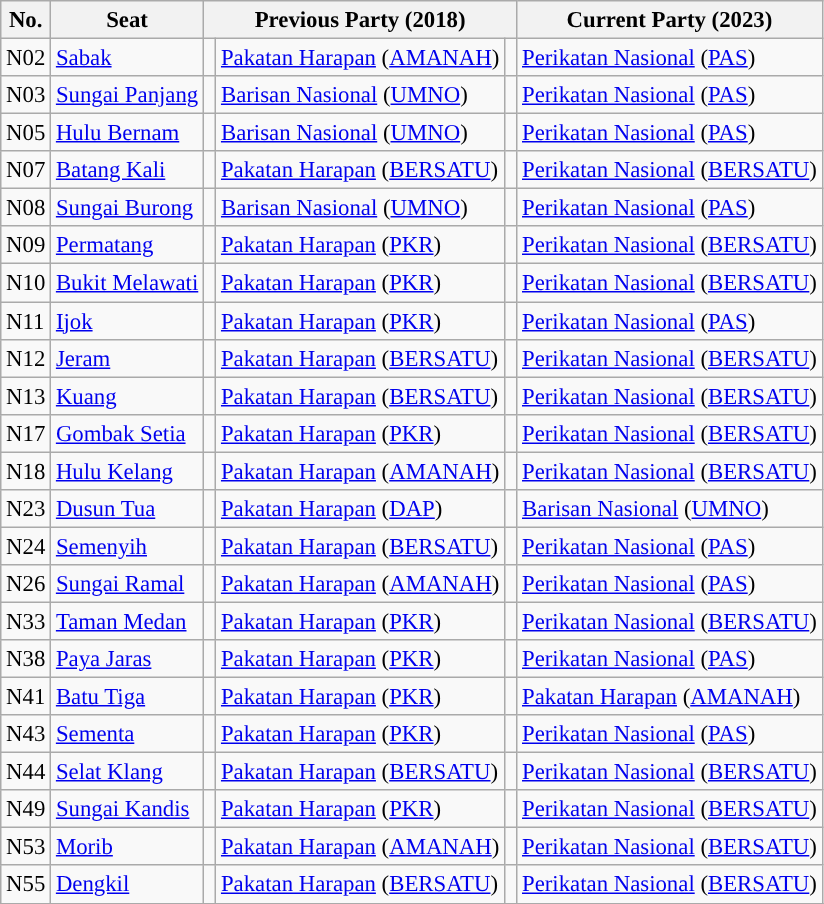<table class="wikitable sortable" style="font-size:95%;">
<tr>
<th scope="col">No.</th>
<th scope="col">Seat</th>
<th colspan="3" scope="col">Previous Party (2018)</th>
<th colspan="3" scope="col">Current Party (2023)</th>
</tr>
<tr>
<td>N02</td>
<td><a href='#'>Sabak</a></td>
<td width="1"></td>
<td><a href='#'>Pakatan Harapan</a> (<a href='#'>AMANAH</a>)</td>
<td width="1"></td>
<td><a href='#'>Perikatan Nasional</a> (<a href='#'>PAS</a>)</td>
</tr>
<tr>
<td>N03</td>
<td><a href='#'>Sungai Panjang</a></td>
<td width="1"></td>
<td><a href='#'>Barisan Nasional</a> (<a href='#'>UMNO</a>)</td>
<td width="1"></td>
<td><a href='#'>Perikatan Nasional</a> (<a href='#'>PAS</a>)</td>
</tr>
<tr>
<td>N05</td>
<td><a href='#'>Hulu Bernam</a></td>
<td width="1"></td>
<td><a href='#'>Barisan Nasional</a> (<a href='#'>UMNO</a>)</td>
<td width="1"></td>
<td><a href='#'>Perikatan Nasional</a> (<a href='#'>PAS</a>)</td>
</tr>
<tr>
<td>N07</td>
<td><a href='#'>Batang Kali</a></td>
<td width="1"></td>
<td><a href='#'>Pakatan Harapan</a> (<a href='#'>BERSATU</a>)</td>
<td width="1"></td>
<td><a href='#'>Perikatan Nasional</a> (<a href='#'>BERSATU</a>)</td>
</tr>
<tr>
<td>N08</td>
<td><a href='#'>Sungai Burong</a></td>
<td width="1"></td>
<td><a href='#'>Barisan Nasional</a> (<a href='#'>UMNO</a>)</td>
<td width="1"></td>
<td><a href='#'>Perikatan Nasional</a> (<a href='#'>PAS</a>)</td>
</tr>
<tr>
<td>N09</td>
<td><a href='#'>Permatang</a></td>
<td width="1"></td>
<td><a href='#'>Pakatan Harapan</a> (<a href='#'>PKR</a>)</td>
<td width="1"></td>
<td><a href='#'>Perikatan Nasional</a> (<a href='#'>BERSATU</a>)</td>
</tr>
<tr>
<td>N10</td>
<td><a href='#'>Bukit Melawati</a></td>
<td width="1"></td>
<td><a href='#'>Pakatan Harapan</a> (<a href='#'>PKR</a>)</td>
<td width="1"></td>
<td><a href='#'>Perikatan Nasional</a> (<a href='#'>BERSATU</a>)</td>
</tr>
<tr>
<td>N11</td>
<td><a href='#'>Ijok</a></td>
<td width="1"></td>
<td><a href='#'>Pakatan Harapan</a> (<a href='#'>PKR</a>)</td>
<td width="1"></td>
<td><a href='#'>Perikatan Nasional</a> (<a href='#'>PAS</a>)</td>
</tr>
<tr>
<td>N12</td>
<td><a href='#'>Jeram</a></td>
<td width="1"></td>
<td><a href='#'>Pakatan Harapan</a> (<a href='#'>BERSATU</a>)</td>
<td width="1"></td>
<td><a href='#'>Perikatan Nasional</a> (<a href='#'>BERSATU</a>)</td>
</tr>
<tr>
<td>N13</td>
<td><a href='#'>Kuang</a></td>
<td width="1"></td>
<td><a href='#'>Pakatan Harapan</a> (<a href='#'>BERSATU</a>)</td>
<td width="1"></td>
<td><a href='#'>Perikatan Nasional</a> (<a href='#'>BERSATU</a>)</td>
</tr>
<tr>
<td>N17</td>
<td><a href='#'>Gombak Setia</a></td>
<td width="1"></td>
<td><a href='#'>Pakatan Harapan</a> (<a href='#'>PKR</a>)</td>
<td width="1"></td>
<td><a href='#'>Perikatan Nasional</a> (<a href='#'>BERSATU</a>)</td>
</tr>
<tr>
<td>N18</td>
<td><a href='#'>Hulu Kelang</a></td>
<td width="1"></td>
<td><a href='#'>Pakatan Harapan</a> (<a href='#'>AMANAH</a>)</td>
<td width="1"></td>
<td><a href='#'>Perikatan Nasional</a> (<a href='#'>BERSATU</a>)</td>
</tr>
<tr>
<td>N23</td>
<td><a href='#'>Dusun Tua</a></td>
<td width="1"></td>
<td><a href='#'>Pakatan Harapan</a> (<a href='#'>DAP</a>)</td>
<td width="1"></td>
<td><a href='#'>Barisan Nasional</a> (<a href='#'>UMNO</a>)</td>
</tr>
<tr>
<td>N24</td>
<td><a href='#'>Semenyih</a></td>
<td width="1"></td>
<td><a href='#'>Pakatan Harapan</a> (<a href='#'>BERSATU</a>)</td>
<td width="1"></td>
<td><a href='#'>Perikatan Nasional</a> (<a href='#'>PAS</a>)</td>
</tr>
<tr>
<td>N26</td>
<td><a href='#'>Sungai Ramal</a></td>
<td width="1"></td>
<td><a href='#'>Pakatan Harapan</a> (<a href='#'>AMANAH</a>)</td>
<td width="1"></td>
<td><a href='#'>Perikatan Nasional</a> (<a href='#'>PAS</a>)</td>
</tr>
<tr>
<td>N33</td>
<td><a href='#'>Taman Medan</a></td>
<td width="1"></td>
<td><a href='#'>Pakatan Harapan</a> (<a href='#'>PKR</a>)</td>
<td width="1"></td>
<td><a href='#'>Perikatan Nasional</a> (<a href='#'>BERSATU</a>)</td>
</tr>
<tr>
<td>N38</td>
<td><a href='#'>Paya Jaras</a></td>
<td width="1"></td>
<td><a href='#'>Pakatan Harapan</a> (<a href='#'>PKR</a>)</td>
<td width="1"></td>
<td><a href='#'>Perikatan Nasional</a> (<a href='#'>PAS</a>)</td>
</tr>
<tr>
<td>N41</td>
<td><a href='#'>Batu Tiga</a></td>
<td width="1"></td>
<td><a href='#'>Pakatan Harapan</a> (<a href='#'>PKR</a>)</td>
<td width="1"></td>
<td><a href='#'>Pakatan Harapan</a> (<a href='#'>AMANAH</a>)</td>
</tr>
<tr>
<td>N43</td>
<td><a href='#'>Sementa</a></td>
<td width="1"></td>
<td><a href='#'>Pakatan Harapan</a> (<a href='#'>PKR</a>)</td>
<td width="1"></td>
<td><a href='#'>Perikatan Nasional</a> (<a href='#'>PAS</a>)</td>
</tr>
<tr>
<td>N44</td>
<td><a href='#'>Selat Klang</a></td>
<td width="1"></td>
<td><a href='#'>Pakatan Harapan</a> (<a href='#'>BERSATU</a>)</td>
<td width="1"></td>
<td><a href='#'>Perikatan Nasional</a> (<a href='#'>BERSATU</a>)</td>
</tr>
<tr>
<td>N49</td>
<td><a href='#'>Sungai Kandis</a></td>
<td width="1"></td>
<td><a href='#'>Pakatan Harapan</a> (<a href='#'>PKR</a>)</td>
<td width="1"></td>
<td><a href='#'>Perikatan Nasional</a> (<a href='#'>BERSATU</a>)</td>
</tr>
<tr>
<td>N53</td>
<td><a href='#'>Morib</a></td>
<td width="1"></td>
<td><a href='#'>Pakatan Harapan</a> (<a href='#'>AMANAH</a>)</td>
<td width="1"></td>
<td><a href='#'>Perikatan Nasional</a> (<a href='#'>BERSATU</a>)</td>
</tr>
<tr>
<td>N55</td>
<td><a href='#'>Dengkil</a></td>
<td width="1"></td>
<td><a href='#'>Pakatan Harapan</a> (<a href='#'>BERSATU</a>)</td>
<td width="1"></td>
<td><a href='#'>Perikatan Nasional</a> (<a href='#'>BERSATU</a>)</td>
</tr>
<tr>
</tr>
</table>
